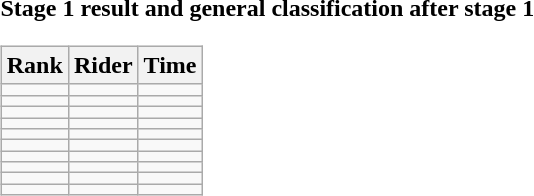<table>
<tr>
<td><strong>Stage 1 result and general classification after stage 1</strong><br><table class="wikitable">
<tr>
<th scope="col">Rank</th>
<th scope="col">Rider</th>
<th scope="col">Time</th>
</tr>
<tr>
<td></td>
<td></td>
<td></td>
</tr>
<tr>
<td></td>
<td></td>
<td></td>
</tr>
<tr>
<td></td>
<td></td>
<td></td>
</tr>
<tr>
<td></td>
<td></td>
<td></td>
</tr>
<tr>
<td></td>
<td></td>
<td></td>
</tr>
<tr>
<td></td>
<td></td>
<td></td>
</tr>
<tr>
<td></td>
<td></td>
<td></td>
</tr>
<tr>
<td></td>
<td></td>
<td></td>
</tr>
<tr>
<td></td>
<td></td>
<td></td>
</tr>
<tr>
<td></td>
<td></td>
<td></td>
</tr>
</table>
</td>
</tr>
</table>
